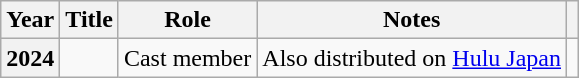<table class="wikitable sortable plainrowheaders">
<tr>
<th scope="col">Year</th>
<th scope="col">Title</th>
<th scope="col">Role</th>
<th scope="col">Notes</th>
<th class="unsortable" scope="col"></th>
</tr>
<tr>
<th scope="row">2024</th>
<td></td>
<td rowspan="1">Cast member</td>
<td>Also distributed on <a href='#'>Hulu Japan</a></td>
<td></td>
</tr>
</table>
